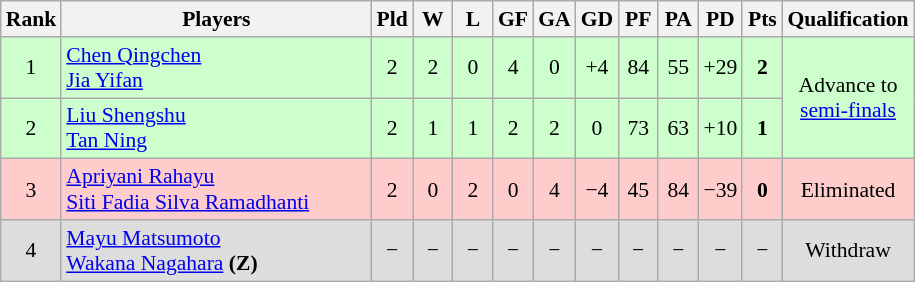<table class="wikitable" style="font-size:90%; text-align:center">
<tr>
<th width="20">Rank</th>
<th width="200">Players</th>
<th width="20">Pld</th>
<th width="20">W</th>
<th width="20">L</th>
<th width="20">GF</th>
<th width="20">GA</th>
<th width="20">GD</th>
<th width="20">PF</th>
<th width="20">PA</th>
<th width="20">PD</th>
<th width="20">Pts</th>
<th width="20">Qualification</th>
</tr>
<tr bgcolor="#ccffcc">
<td>1</td>
<td align="left"> <a href='#'>Chen Qingchen</a><br> <a href='#'>Jia Yifan</a></td>
<td>2</td>
<td>2</td>
<td>0</td>
<td>4</td>
<td>0</td>
<td>+4</td>
<td>84</td>
<td>55</td>
<td>+29</td>
<td><strong>2</strong></td>
<td rowspan="2">Advance to <a href='#'>semi-finals</a></td>
</tr>
<tr bgcolor="#ccffcc">
<td>2</td>
<td align="left"> <a href='#'>Liu Shengshu</a><br> <a href='#'>Tan Ning</a></td>
<td>2</td>
<td>1</td>
<td>1</td>
<td>2</td>
<td>2</td>
<td>0</td>
<td>73</td>
<td>63</td>
<td>+10</td>
<td><strong>1</strong></td>
</tr>
<tr bgcolor="#ffcccc">
<td>3</td>
<td align="left"> <a href='#'>Apriyani Rahayu</a><br> <a href='#'>Siti Fadia Silva Ramadhanti</a></td>
<td>2</td>
<td>0</td>
<td>2</td>
<td>0</td>
<td>4</td>
<td>−4</td>
<td>45</td>
<td>84</td>
<td>−39</td>
<td><strong>0</strong></td>
<td>Eliminated</td>
</tr>
<tr bgcolor="#dddddd">
<td>4</td>
<td align="left"> <a href='#'>Mayu Matsumoto</a><br> <a href='#'>Wakana Nagahara</a> <strong>(Z)</strong></td>
<td>−</td>
<td>−</td>
<td>−</td>
<td>−</td>
<td>−</td>
<td>−</td>
<td>−</td>
<td>−</td>
<td>−</td>
<td>−</td>
<td>Withdraw</td>
</tr>
</table>
